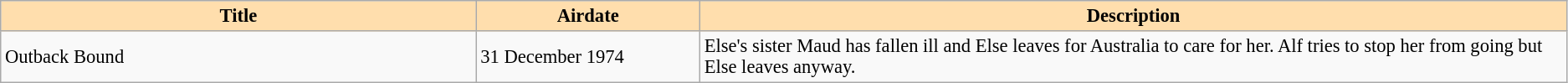<table class="wikitable" border=1 style="font-size: 94%">
<tr>
<th style="background:#ffdead" width=17%>Title</th>
<th style="background:#ffdead" width=8%>Airdate</th>
<th style="background:#ffdead" width=31%>Description</th>
</tr>
<tr>
<td>Outback Bound</td>
<td>31 December 1974</td>
<td>Else's sister Maud has fallen ill and Else leaves for Australia to care for her. Alf tries to stop her from going but Else leaves anyway.</td>
</tr>
</table>
